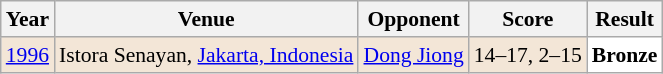<table class="sortable wikitable" style="font-size: 90%;">
<tr>
<th>Year</th>
<th>Venue</th>
<th>Opponent</th>
<th>Score</th>
<th>Result</th>
</tr>
<tr style="background:#F3E6D7">
<td align="center"><a href='#'>1996</a></td>
<td align="left">Istora Senayan, <a href='#'>Jakarta, Indonesia</a></td>
<td align="left"> <a href='#'>Dong Jiong</a></td>
<td align="left">14–17, 2–15</td>
<td style="text-align:left; background:white"> <strong>Bronze</strong></td>
</tr>
</table>
